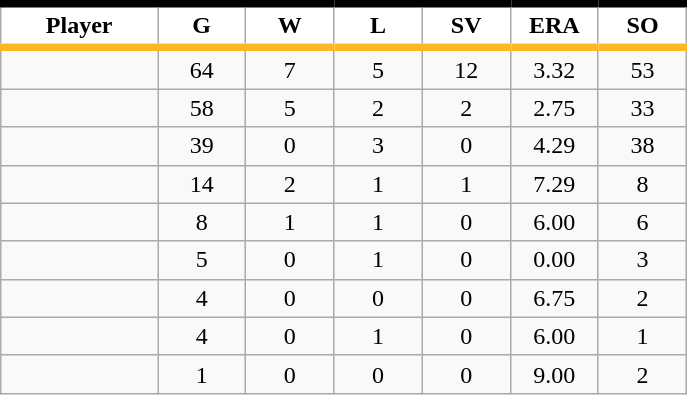<table class="wikitable sortable">
<tr>
<th style="background:#FFFFFF; border-top:#000000 5px solid; border-bottom:#FDB827 5px solid;" width="16%">Player</th>
<th style="background:#FFFFFF; border-top:#000000 5px solid; border-bottom:#FDB827 5px solid;" width="9%">G</th>
<th style="background:#FFFFFF; border-top:#000000 5px solid; border-bottom:#FDB827 5px solid;" width="9%">W</th>
<th style="background:#FFFFFF; border-top:#000000 5px solid; border-bottom:#FDB827 5px solid;" width="9%">L</th>
<th style="background:#FFFFFF; border-top:#000000 5px solid; border-bottom:#FDB827 5px solid;" width="9%">SV</th>
<th style="background:#FFFFFF; border-top:#000000 5px solid; border-bottom:#FDB827 5px solid;" width="9%">ERA</th>
<th style="background:#FFFFFF; border-top:#000000 5px solid; border-bottom:#FDB827 5px solid;" width="9%">SO</th>
</tr>
<tr align="center">
<td></td>
<td>64</td>
<td>7</td>
<td>5</td>
<td>12</td>
<td>3.32</td>
<td>53</td>
</tr>
<tr align="center">
<td></td>
<td>58</td>
<td>5</td>
<td>2</td>
<td>2</td>
<td>2.75</td>
<td>33</td>
</tr>
<tr align="center">
<td></td>
<td>39</td>
<td>0</td>
<td>3</td>
<td>0</td>
<td>4.29</td>
<td>38</td>
</tr>
<tr align="center">
<td></td>
<td>14</td>
<td>2</td>
<td>1</td>
<td>1</td>
<td>7.29</td>
<td>8</td>
</tr>
<tr align="center">
<td></td>
<td>8</td>
<td>1</td>
<td>1</td>
<td>0</td>
<td>6.00</td>
<td>6</td>
</tr>
<tr align="center">
<td></td>
<td>5</td>
<td>0</td>
<td>1</td>
<td>0</td>
<td>0.00</td>
<td>3</td>
</tr>
<tr align="center">
<td></td>
<td>4</td>
<td>0</td>
<td>0</td>
<td>0</td>
<td>6.75</td>
<td>2</td>
</tr>
<tr align="center">
<td></td>
<td>4</td>
<td>0</td>
<td>1</td>
<td>0</td>
<td>6.00</td>
<td>1</td>
</tr>
<tr align="center">
<td></td>
<td>1</td>
<td>0</td>
<td>0</td>
<td>0</td>
<td>9.00</td>
<td>2</td>
</tr>
</table>
